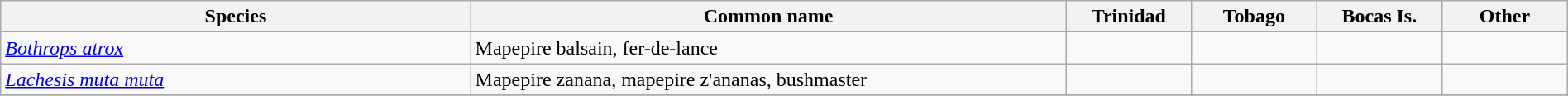<table width=100% class="wikitable">
<tr>
<th width=30%>Species</th>
<th width=38%>Common name</th>
<th width=8%>Trinidad</th>
<th width=8%>Tobago</th>
<th width=8%>Bocas Is.</th>
<th width=8%>Other</th>
</tr>
<tr>
<td><em><a href='#'>Bothrops atrox</a></em></td>
<td>Mapepire balsain, fer-de-lance</td>
<td></td>
<td></td>
<td></td>
<td></td>
</tr>
<tr>
<td><em><a href='#'>Lachesis muta muta</a></em></td>
<td>Mapepire zanana, mapepire z'ananas, bushmaster</td>
<td></td>
<td></td>
<td></td>
<td></td>
</tr>
<tr>
</tr>
</table>
